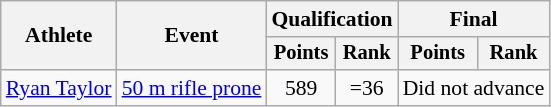<table class="wikitable" style="font-size:90%">
<tr>
<th rowspan="2">Athlete</th>
<th rowspan="2">Event</th>
<th colspan=2>Qualification</th>
<th colspan=2>Final</th>
</tr>
<tr style="font-size:95%">
<th>Points</th>
<th>Rank</th>
<th>Points</th>
<th>Rank</th>
</tr>
<tr align=center>
<td align=left><a href='#'>Ryan Taylor</a></td>
<td align=left><a href='#'>50 m rifle prone</a></td>
<td>589</td>
<td>=36</td>
<td colspan=2>Did not advance</td>
</tr>
</table>
